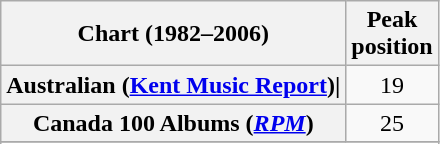<table class="wikitable sortable plainrowheaders" style="text-align:center;">
<tr>
<th scope="col">Chart (1982–2006)</th>
<th scope="col">Peak<br>position</th>
</tr>
<tr>
<th scope="row">Australian (<a href='#'>Kent Music Report</a>)|</th>
<td>19</td>
</tr>
<tr>
<th scope="row">Canada 100 Albums (<em><a href='#'>RPM</a></em>)</th>
<td style="text-align:center;">25</td>
</tr>
<tr>
</tr>
<tr>
</tr>
<tr>
</tr>
<tr>
</tr>
<tr>
</tr>
<tr>
</tr>
<tr>
</tr>
<tr>
</tr>
<tr>
</tr>
</table>
